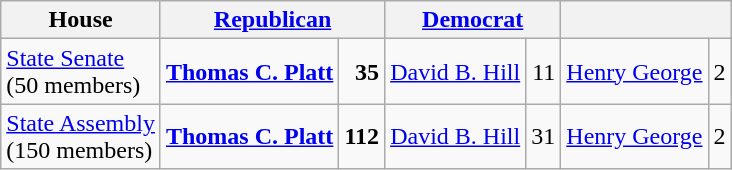<table class=wikitable>
<tr>
<th>House</th>
<th colspan="2"><a href='#'>Republican</a></th>
<th colspan="2"><a href='#'>Democrat</a></th>
<th colspan="2"></th>
</tr>
<tr>
<td><a href='#'>State Senate</a> <br>(50 members)</td>
<td><strong><a href='#'>Thomas C. Platt</a></strong></td>
<td align="right"><strong>35</strong></td>
<td><a href='#'>David B. Hill</a></td>
<td align="right">11</td>
<td><a href='#'>Henry George</a></td>
<td align="right">2</td>
</tr>
<tr>
<td><a href='#'>State Assembly</a> <br>(150 members)</td>
<td><strong><a href='#'>Thomas C. Platt</a></strong></td>
<td align="right"><strong>112</strong></td>
<td><a href='#'>David B. Hill</a></td>
<td align="right">31</td>
<td><a href='#'>Henry George</a></td>
<td align="right">2</td>
</tr>
</table>
